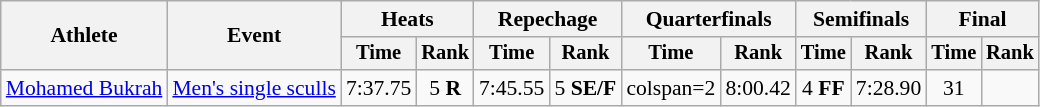<table class=wikitable style=font-size:90%;text-align:center>
<tr>
<th rowspan=2>Athlete</th>
<th rowspan=2>Event</th>
<th colspan=2>Heats</th>
<th colspan=2>Repechage</th>
<th colspan=2>Quarterfinals</th>
<th colspan=2>Semifinals</th>
<th colspan=2>Final</th>
</tr>
<tr style=font-size:95%>
<th>Time</th>
<th>Rank</th>
<th>Time</th>
<th>Rank</th>
<th>Time</th>
<th>Rank</th>
<th>Time</th>
<th>Rank</th>
<th>Time</th>
<th>Rank</th>
</tr>
<tr>
<td align=left><a href='#'>Mohamed Bukrah</a></td>
<td align=left><a href='#'>Men's single sculls</a></td>
<td>7:37.75</td>
<td>5 <strong>R</strong></td>
<td>7:45.55</td>
<td>5 <strong>SE/F</strong></td>
<td>colspan=2 </td>
<td>8:00.42</td>
<td>4 <strong>FF</strong></td>
<td>7:28.90</td>
<td>31</td>
</tr>
</table>
